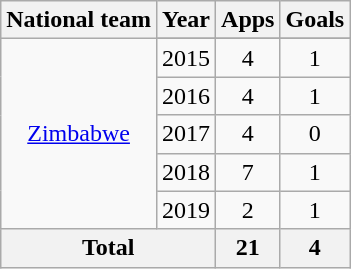<table class="wikitable" style="text-align:center">
<tr>
<th>National team</th>
<th>Year</th>
<th>Apps</th>
<th>Goals</th>
</tr>
<tr>
<td rowspan="6"><a href='#'>Zimbabwe</a></td>
</tr>
<tr>
<td>2015</td>
<td>4</td>
<td>1</td>
</tr>
<tr>
<td>2016</td>
<td>4</td>
<td>1</td>
</tr>
<tr>
<td>2017</td>
<td>4</td>
<td>0</td>
</tr>
<tr>
<td>2018</td>
<td>7</td>
<td>1</td>
</tr>
<tr>
<td>2019</td>
<td>2</td>
<td>1</td>
</tr>
<tr>
<th colspan=2>Total</th>
<th>21</th>
<th>4</th>
</tr>
</table>
